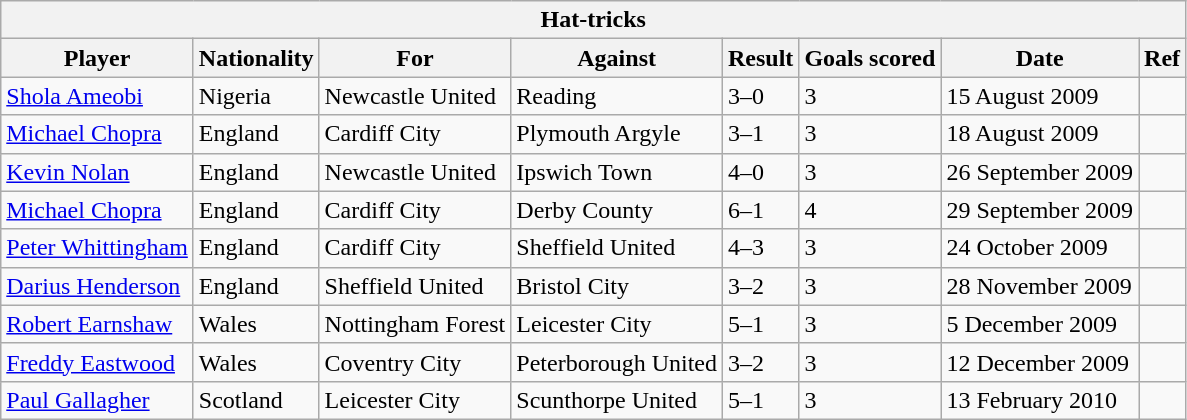<table class="wikitable sortable">
<tr>
<th colspan=8><strong>Hat-tricks</strong></th>
</tr>
<tr>
<th>Player</th>
<th>Nationality</th>
<th>For</th>
<th>Against</th>
<th align=center>Result</th>
<th>Goals scored</th>
<th>Date</th>
<th class="unsortable" align="center">Ref</th>
</tr>
<tr>
<td><a href='#'>Shola Ameobi</a></td>
<td>Nigeria</td>
<td>Newcastle United</td>
<td>Reading</td>
<td>3–0</td>
<td>3</td>
<td>15 August 2009</td>
<td></td>
</tr>
<tr>
<td><a href='#'>Michael Chopra</a></td>
<td>England</td>
<td>Cardiff City</td>
<td>Plymouth Argyle</td>
<td>3–1</td>
<td>3</td>
<td>18 August 2009</td>
<td></td>
</tr>
<tr>
<td><a href='#'>Kevin Nolan</a></td>
<td>England</td>
<td>Newcastle United</td>
<td>Ipswich Town</td>
<td>4–0</td>
<td>3</td>
<td>26 September 2009</td>
<td></td>
</tr>
<tr>
<td><a href='#'>Michael Chopra</a></td>
<td>England</td>
<td>Cardiff City</td>
<td>Derby County</td>
<td>6–1</td>
<td>4</td>
<td>29 September 2009</td>
<td></td>
</tr>
<tr>
<td><a href='#'>Peter Whittingham</a></td>
<td>England</td>
<td>Cardiff City</td>
<td>Sheffield United</td>
<td>4–3</td>
<td>3</td>
<td>24 October 2009</td>
<td></td>
</tr>
<tr>
<td><a href='#'>Darius Henderson</a></td>
<td>England</td>
<td>Sheffield United</td>
<td>Bristol City</td>
<td>3–2</td>
<td>3</td>
<td>28 November 2009</td>
<td></td>
</tr>
<tr>
<td><a href='#'>Robert Earnshaw</a></td>
<td>Wales</td>
<td>Nottingham Forest</td>
<td>Leicester City</td>
<td>5–1</td>
<td>3</td>
<td>5 December 2009</td>
<td></td>
</tr>
<tr>
<td><a href='#'>Freddy Eastwood</a></td>
<td>Wales</td>
<td>Coventry City</td>
<td>Peterborough United</td>
<td>3–2</td>
<td>3</td>
<td>12 December 2009</td>
<td></td>
</tr>
<tr>
<td><a href='#'>Paul Gallagher</a></td>
<td>Scotland</td>
<td>Leicester City</td>
<td>Scunthorpe United</td>
<td>5–1</td>
<td>3</td>
<td>13 February 2010</td>
<td></td>
</tr>
</table>
